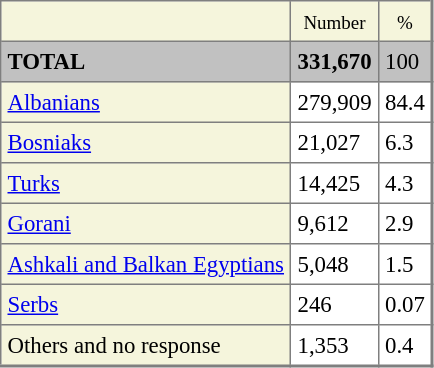<table border=1 cellpadding=4 cellspacing=0 class="toccolours" style="align: left; margin: 0.5em 0 0 0; border-style: solid; border: 1px solid #7f7f7f; border-right-width: 2px; border-bottom-width: 2px; border-collapse: collapse; font-size: 95%;">
<tr>
<td style="background:#F5F5DC;"></td>
<td style="background:#F5F5DC;" align="center"><small>Number</small></td>
<td style="background:#F5F5DC;" align="center"><small>%</small></td>
</tr>
<tr>
<td style="background:#c1c1c1;"><strong>TOTAL</strong></td>
<td style="background:#c1c1c1;"><strong>331,670</strong></td>
<td style="background:#c1c1c1;">100</td>
</tr>
<tr>
<td style="background:#F5F5DC;"><a href='#'>Albanians</a></td>
<td>279,909</td>
<td>84.4</td>
</tr>
<tr>
<td style="background:#F5F5DC;"><a href='#'>Bosniaks</a></td>
<td>21,027</td>
<td>6.3</td>
</tr>
<tr>
<td style="background:#F5F5DC;"><a href='#'>Turks</a></td>
<td>14,425</td>
<td>4.3</td>
</tr>
<tr>
<td style="background:#F5F5DC;"><a href='#'>Gorani</a></td>
<td>9,612</td>
<td>2.9</td>
</tr>
<tr>
<td style="background:#F5F5DC;"><a href='#'>Ashkali and Balkan Egyptians</a></td>
<td>5,048</td>
<td>1.5</td>
</tr>
<tr>
<td style="background:#F5F5DC;"><a href='#'>Serbs</a></td>
<td>246</td>
<td>0.07</td>
</tr>
<tr>
<td style="background:#F5F5DC;">Others and no response</td>
<td>1,353</td>
<td>0.4</td>
</tr>
</table>
